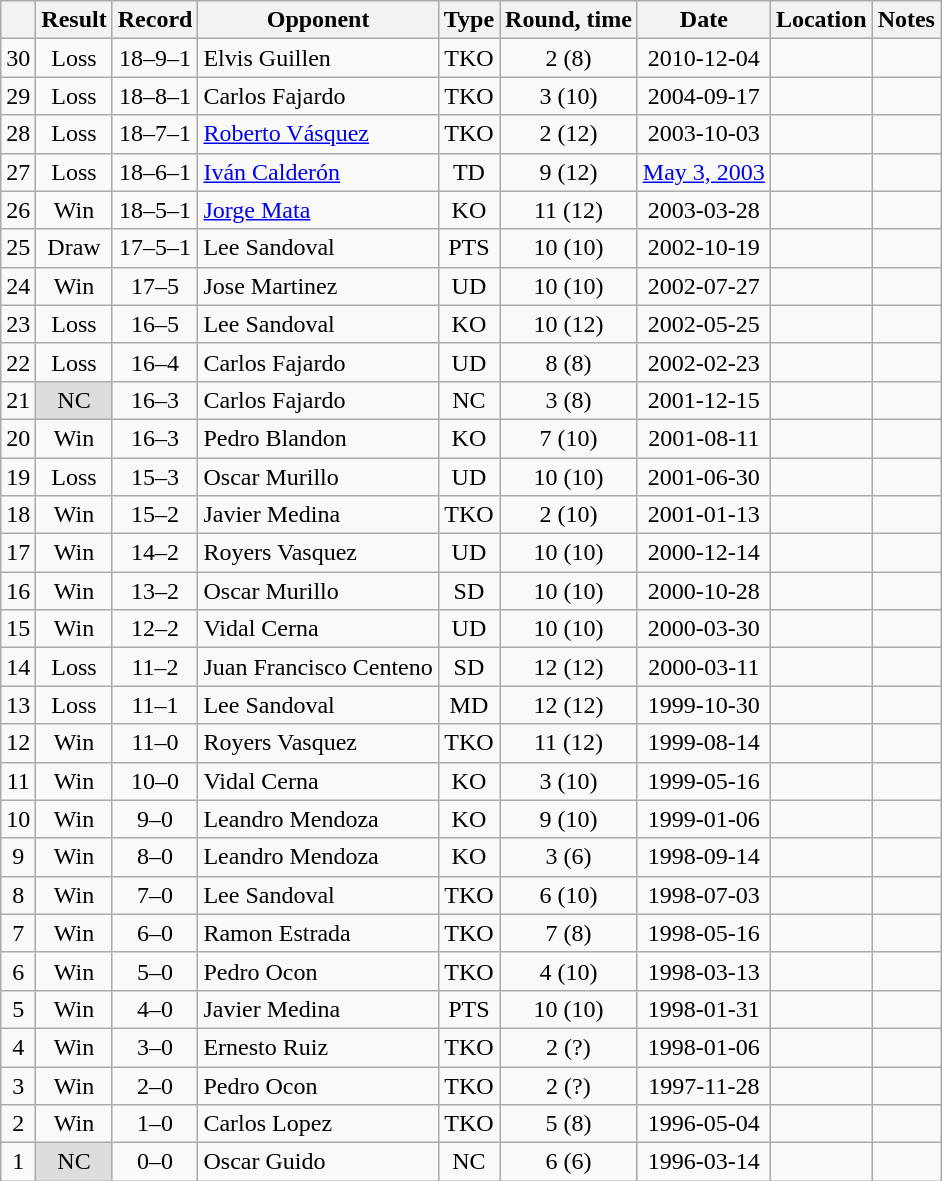<table class=wikitable style=text-align:center>
<tr>
<th></th>
<th>Result</th>
<th>Record</th>
<th>Opponent</th>
<th>Type</th>
<th>Round, time</th>
<th>Date</th>
<th>Location</th>
<th>Notes</th>
</tr>
<tr>
<td>30</td>
<td>Loss</td>
<td>18–9–1 </td>
<td align=left>Elvis Guillen</td>
<td>TKO</td>
<td>2 (8)</td>
<td>2010-12-04</td>
<td align=left></td>
<td align=left></td>
</tr>
<tr>
<td>29</td>
<td>Loss</td>
<td>18–8–1 </td>
<td align=left>Carlos Fajardo</td>
<td>TKO</td>
<td>3 (10)</td>
<td>2004-09-17</td>
<td align=left></td>
<td align=left></td>
</tr>
<tr>
<td>28</td>
<td>Loss</td>
<td>18–7–1 </td>
<td align=left><a href='#'>Roberto Vásquez</a></td>
<td>TKO</td>
<td>2 (12)</td>
<td>2003-10-03</td>
<td align=left></td>
<td align=left></td>
</tr>
<tr>
<td>27</td>
<td>Loss</td>
<td>18–6–1 </td>
<td align=left><a href='#'>Iván Calderón</a></td>
<td>TD</td>
<td>9 (12)</td>
<td><a href='#'>May 3, 2003</a></td>
<td align=left></td>
<td align=left></td>
</tr>
<tr>
<td>26</td>
<td>Win</td>
<td>18–5–1 </td>
<td align=left><a href='#'>Jorge Mata</a></td>
<td>KO</td>
<td>11 (12)</td>
<td>2003-03-28</td>
<td align=left></td>
<td align=left></td>
</tr>
<tr>
<td>25</td>
<td>Draw</td>
<td>17–5–1 </td>
<td align=left>Lee Sandoval</td>
<td>PTS</td>
<td>10 (10)</td>
<td>2002-10-19</td>
<td align=left></td>
<td align=left></td>
</tr>
<tr>
<td>24</td>
<td>Win</td>
<td>17–5 </td>
<td align=left>Jose Martinez</td>
<td>UD</td>
<td>10 (10)</td>
<td>2002-07-27</td>
<td align=left></td>
<td align=left></td>
</tr>
<tr>
<td>23</td>
<td>Loss</td>
<td>16–5 </td>
<td align=left>Lee Sandoval</td>
<td>KO</td>
<td>10 (12)</td>
<td>2002-05-25</td>
<td align=left></td>
<td align=left></td>
</tr>
<tr>
<td>22</td>
<td>Loss</td>
<td>16–4 </td>
<td align=left>Carlos Fajardo</td>
<td>UD</td>
<td>8 (8)</td>
<td>2002-02-23</td>
<td align=left></td>
<td align=left></td>
</tr>
<tr>
<td>21</td>
<td style=background:#DDD>NC</td>
<td>16–3 </td>
<td align=left>Carlos Fajardo</td>
<td>NC</td>
<td>3 (8)</td>
<td>2001-12-15</td>
<td align=left></td>
<td align=left></td>
</tr>
<tr>
<td>20</td>
<td>Win</td>
<td>16–3 </td>
<td align=left>Pedro Blandon</td>
<td>KO</td>
<td>7 (10)</td>
<td>2001-08-11</td>
<td align=left></td>
<td align=left></td>
</tr>
<tr>
<td>19</td>
<td>Loss</td>
<td>15–3 </td>
<td align=left>Oscar Murillo</td>
<td>UD</td>
<td>10 (10)</td>
<td>2001-06-30</td>
<td align=left></td>
<td align=left></td>
</tr>
<tr>
<td>18</td>
<td>Win</td>
<td>15–2 </td>
<td align=left>Javier Medina</td>
<td>TKO</td>
<td>2 (10)</td>
<td>2001-01-13</td>
<td align=left></td>
<td align=left></td>
</tr>
<tr>
<td>17</td>
<td>Win</td>
<td>14–2 </td>
<td align=left>Royers Vasquez</td>
<td>UD</td>
<td>10 (10)</td>
<td>2000-12-14</td>
<td align=left></td>
<td align=left></td>
</tr>
<tr>
<td>16</td>
<td>Win</td>
<td>13–2 </td>
<td align=left>Oscar Murillo</td>
<td>SD</td>
<td>10 (10)</td>
<td>2000-10-28</td>
<td align=left></td>
<td align=left></td>
</tr>
<tr>
<td>15</td>
<td>Win</td>
<td>12–2 </td>
<td align=left>Vidal Cerna</td>
<td>UD</td>
<td>10 (10)</td>
<td>2000-03-30</td>
<td align=left></td>
<td align=left></td>
</tr>
<tr>
<td>14</td>
<td>Loss</td>
<td>11–2 </td>
<td align=left>Juan Francisco Centeno</td>
<td>SD</td>
<td>12 (12)</td>
<td>2000-03-11</td>
<td align=left></td>
<td align=left></td>
</tr>
<tr>
<td>13</td>
<td>Loss</td>
<td>11–1 </td>
<td align=left>Lee Sandoval</td>
<td>MD</td>
<td>12 (12)</td>
<td>1999-10-30</td>
<td align=left></td>
<td align=left></td>
</tr>
<tr>
<td>12</td>
<td>Win</td>
<td>11–0 </td>
<td align=left>Royers Vasquez</td>
<td>TKO</td>
<td>11 (12)</td>
<td>1999-08-14</td>
<td align=left></td>
<td align=left></td>
</tr>
<tr>
<td>11</td>
<td>Win</td>
<td>10–0 </td>
<td align=left>Vidal Cerna</td>
<td>KO</td>
<td>3 (10)</td>
<td>1999-05-16</td>
<td align=left></td>
<td align=left></td>
</tr>
<tr>
<td>10</td>
<td>Win</td>
<td>9–0 </td>
<td align=left>Leandro Mendoza</td>
<td>KO</td>
<td>9 (10)</td>
<td>1999-01-06</td>
<td align=left></td>
<td align=left></td>
</tr>
<tr>
<td>9</td>
<td>Win</td>
<td>8–0 </td>
<td align=left>Leandro Mendoza</td>
<td>KO</td>
<td>3 (6)</td>
<td>1998-09-14</td>
<td align=left></td>
<td align=left></td>
</tr>
<tr>
<td>8</td>
<td>Win</td>
<td>7–0 </td>
<td align=left>Lee Sandoval</td>
<td>TKO</td>
<td>6 (10)</td>
<td>1998-07-03</td>
<td align=left></td>
<td align=left></td>
</tr>
<tr>
<td>7</td>
<td>Win</td>
<td>6–0 </td>
<td align=left>Ramon Estrada</td>
<td>TKO</td>
<td>7 (8)</td>
<td>1998-05-16</td>
<td align=left></td>
<td align=left></td>
</tr>
<tr>
<td>6</td>
<td>Win</td>
<td>5–0 </td>
<td align=left>Pedro Ocon</td>
<td>TKO</td>
<td>4 (10)</td>
<td>1998-03-13</td>
<td align=left></td>
<td align=left></td>
</tr>
<tr>
<td>5</td>
<td>Win</td>
<td>4–0 </td>
<td align=left>Javier Medina</td>
<td>PTS</td>
<td>10 (10)</td>
<td>1998-01-31</td>
<td align=left></td>
<td align=left></td>
</tr>
<tr>
<td>4</td>
<td>Win</td>
<td>3–0 </td>
<td align=left>Ernesto Ruiz</td>
<td>TKO</td>
<td>2 (?)</td>
<td>1998-01-06</td>
<td align=left></td>
<td align=left></td>
</tr>
<tr>
<td>3</td>
<td>Win</td>
<td>2–0 </td>
<td align=left>Pedro Ocon</td>
<td>TKO</td>
<td>2 (?)</td>
<td>1997-11-28</td>
<td align=left></td>
<td align=left></td>
</tr>
<tr>
<td>2</td>
<td>Win</td>
<td>1–0 </td>
<td align=left>Carlos Lopez</td>
<td>TKO</td>
<td>5 (8)</td>
<td>1996-05-04</td>
<td align=left></td>
<td align=left></td>
</tr>
<tr>
<td>1</td>
<td style=background:#DDD>NC</td>
<td>0–0 </td>
<td align=left>Oscar Guido</td>
<td>NC</td>
<td>6 (6)</td>
<td>1996-03-14</td>
<td align=left></td>
<td align=left></td>
</tr>
</table>
